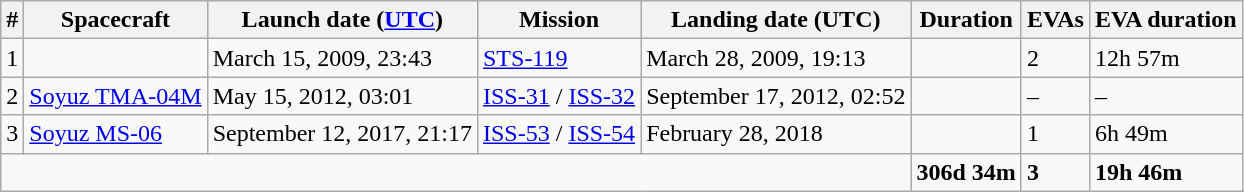<table class="wikitable">
<tr>
<th>#</th>
<th>Spacecraft</th>
<th>Launch date (<a href='#'>UTC</a>)</th>
<th>Mission</th>
<th>Landing date (UTC)</th>
<th>Duration</th>
<th>EVAs</th>
<th>EVA duration</th>
</tr>
<tr>
<td>1</td>
<td></td>
<td>March 15, 2009, 23:43</td>
<td><a href='#'>STS-119</a></td>
<td>March 28, 2009, 19:13</td>
<td></td>
<td>2</td>
<td>12h 57m</td>
</tr>
<tr>
<td>2</td>
<td><a href='#'>Soyuz TMA-04M</a></td>
<td>May 15, 2012, 03:01</td>
<td><a href='#'>ISS-31</a> / <a href='#'>ISS-32</a></td>
<td>September 17, 2012, 02:52</td>
<td></td>
<td>–</td>
<td>–</td>
</tr>
<tr>
<td>3</td>
<td><a href='#'>Soyuz MS-06</a></td>
<td>September 12, 2017, 21:17</td>
<td><a href='#'>ISS-53</a> / <a href='#'>ISS-54</a></td>
<td>February 28, 2018</td>
<td></td>
<td>1</td>
<td>6h 49m</td>
</tr>
<tr>
<td colspan="5"></td>
<td><strong>306d 34m</strong></td>
<td><strong>3</strong></td>
<td><strong>19h 46m</strong></td>
</tr>
</table>
